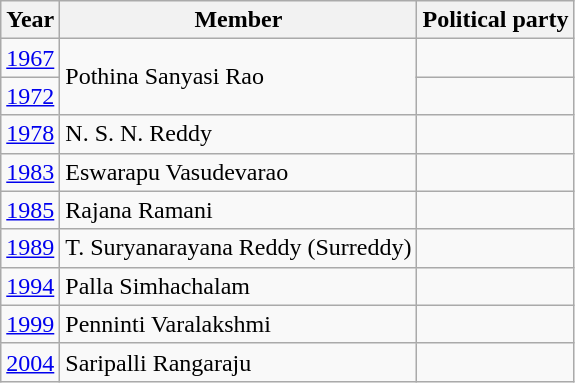<table class="wikitable sortable">
<tr>
<th>Year</th>
<th>Member</th>
<th colspan="2">Political party</th>
</tr>
<tr>
<td><a href='#'>1967</a></td>
<td rowspan=2>Pothina Sanyasi Rao</td>
<td></td>
</tr>
<tr>
<td><a href='#'>1972</a></td>
<td></td>
</tr>
<tr>
<td><a href='#'>1978</a></td>
<td>N. S. N. Reddy</td>
<td></td>
</tr>
<tr>
<td><a href='#'>1983</a></td>
<td>Eswarapu Vasudevarao</td>
<td></td>
</tr>
<tr>
<td><a href='#'>1985</a></td>
<td>Rajana Ramani</td>
</tr>
<tr>
<td><a href='#'>1989</a></td>
<td>T. Suryanarayana Reddy (Surreddy)</td>
<td></td>
</tr>
<tr>
<td><a href='#'>1994</a></td>
<td>Palla Simhachalam</td>
<td></td>
</tr>
<tr>
<td><a href='#'>1999</a></td>
<td>Penninti Varalakshmi</td>
</tr>
<tr>
<td><a href='#'>2004</a></td>
<td>Saripalli Rangaraju</td>
<td></td>
</tr>
</table>
